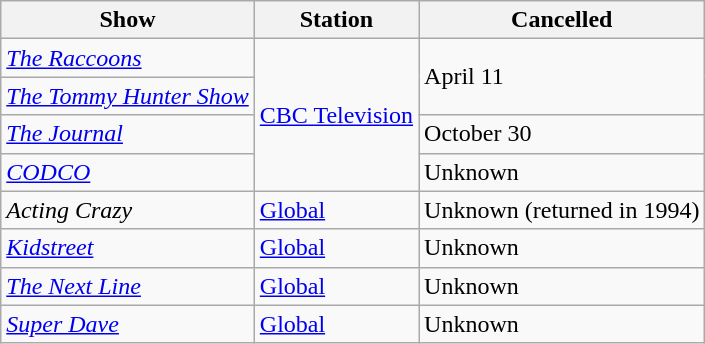<table class="wikitable">
<tr>
<th>Show</th>
<th>Station</th>
<th>Cancelled</th>
</tr>
<tr>
<td><em><a href='#'>The Raccoons</a></em></td>
<td rowspan="4"><a href='#'>CBC Television</a></td>
<td rowspan="2">April 11</td>
</tr>
<tr>
<td><em><a href='#'>The Tommy Hunter Show</a></em></td>
</tr>
<tr>
<td><em><a href='#'>The Journal</a></em></td>
<td>October 30</td>
</tr>
<tr>
<td><em><a href='#'>CODCO</a></em></td>
<td>Unknown</td>
</tr>
<tr>
<td><em>Acting Crazy</em></td>
<td><a href='#'>Global</a></td>
<td>Unknown (returned in 1994)</td>
</tr>
<tr>
<td><em><a href='#'>Kidstreet</a></em></td>
<td><a href='#'>Global</a></td>
<td>Unknown</td>
</tr>
<tr>
<td><em><a href='#'>The Next Line</a></em></td>
<td><a href='#'>Global</a></td>
<td>Unknown</td>
</tr>
<tr>
<td><em><a href='#'>Super Dave</a></em></td>
<td><a href='#'>Global</a></td>
<td>Unknown</td>
</tr>
</table>
